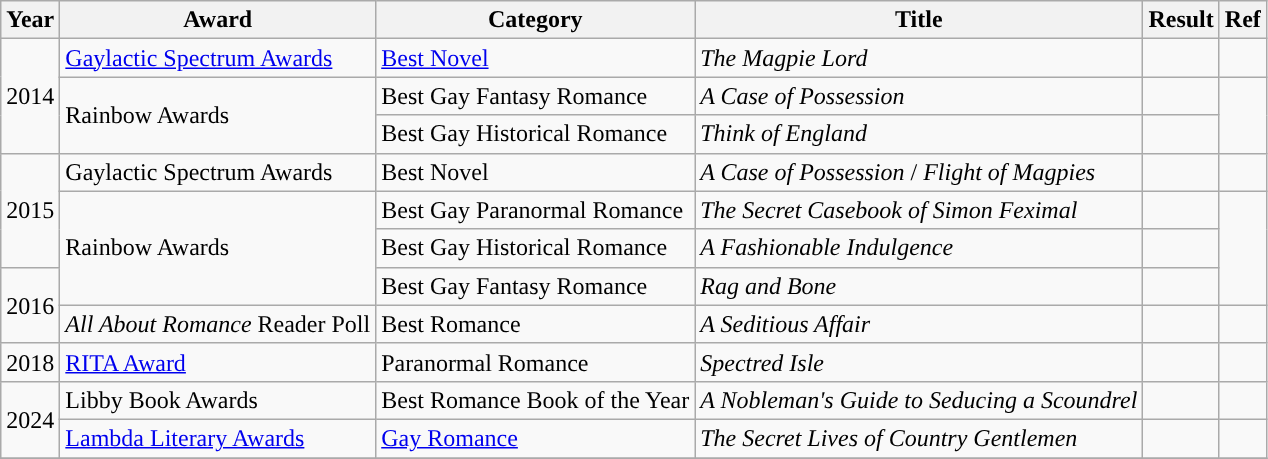<table class="wikitable sortable">
<tr>
<th>Year</th>
<th>Award</th>
<th>Category</th>
<th>Title</th>
<th>Result</th>
<th>Ref</th>
</tr>
<tr>
<td rowspan="3">2014</td>
<td><a href='#'>Gaylactic Spectrum Awards</a></td>
<td><a href='#'>Best Novel</a></td>
<td><em>The Magpie Lord</em></td>
<td></td>
<td></td>
</tr>
<tr>
<td rowspan="2">Rainbow Awards</td>
<td>Best Gay Fantasy Romance</td>
<td><em>A Case of Possession</em></td>
<td></td>
<td rowspan="2"></td>
</tr>
<tr>
<td>Best Gay Historical Romance</td>
<td><em>Think of England</em></td>
<td></td>
</tr>
<tr>
<td rowspan="3">2015</td>
<td>Gaylactic Spectrum Awards</td>
<td>Best Novel</td>
<td><em>A Case of Possession</em> / <em>Flight of Magpies</em></td>
<td></td>
<td></td>
</tr>
<tr>
<td rowspan="3">Rainbow Awards</td>
<td>Best Gay Paranormal Romance</td>
<td><em>The Secret Casebook of Simon Feximal</em></td>
<td></td>
<td rowspan="3"></td>
</tr>
<tr>
<td>Best Gay Historical Romance</td>
<td><em>A Fashionable Indulgence</em></td>
<td></td>
</tr>
<tr>
<td rowspan="2">2016</td>
<td>Best Gay Fantasy Romance</td>
<td><em>Rag and Bone</em></td>
<td></td>
</tr>
<tr>
<td><em>All About Romance</em> Reader Poll</td>
<td>Best Romance</td>
<td><em>A Seditious Affair</em></td>
<td></td>
<td></td>
</tr>
<tr>
<td>2018</td>
<td><a href='#'>RITA Award</a></td>
<td>Paranormal Romance</td>
<td><em>Spectred Isle</em></td>
<td></td>
<td></td>
</tr>
<tr>
<td rowspan="2">2024</td>
<td>Libby Book Awards</td>
<td>Best Romance Book of the Year</td>
<td><em>A Nobleman's Guide to Seducing a Scoundrel</em></td>
<td></td>
<td></td>
</tr>
<tr>
<td><a href='#'>Lambda Literary Awards</a></td>
<td><a href='#'>Gay Romance</a></td>
<td><em>The Secret Lives of Country Gentlemen</em></td>
<td></td>
<td></td>
</tr>
<tr>
</tr>
</table>
